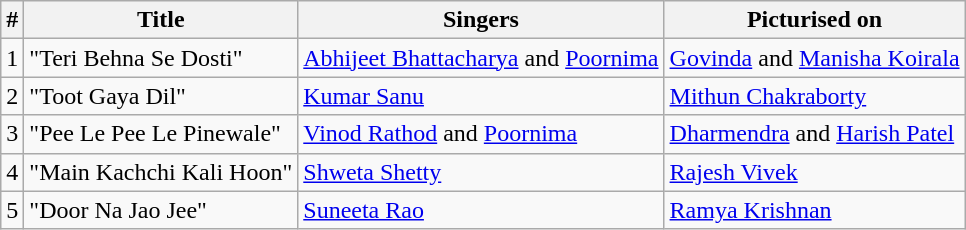<table class="wikitable">
<tr>
<th>#</th>
<th>Title</th>
<th>Singers</th>
<th>Picturised on</th>
</tr>
<tr>
<td>1</td>
<td>"Teri Behna Se Dosti"</td>
<td><a href='#'>Abhijeet Bhattacharya</a> and <a href='#'>Poornima</a></td>
<td><a href='#'>Govinda</a> and <a href='#'>Manisha Koirala</a></td>
</tr>
<tr>
<td>2</td>
<td>"Toot Gaya Dil"</td>
<td><a href='#'>Kumar Sanu</a></td>
<td><a href='#'>Mithun Chakraborty</a></td>
</tr>
<tr>
<td>3</td>
<td>"Pee Le Pee Le Pinewale"</td>
<td><a href='#'>Vinod Rathod</a> and <a href='#'>Poornima</a></td>
<td><a href='#'>Dharmendra</a> and <a href='#'>Harish Patel</a></td>
</tr>
<tr>
<td>4</td>
<td>"Main Kachchi Kali Hoon"</td>
<td><a href='#'>Shweta Shetty</a></td>
<td><a href='#'>Rajesh Vivek</a></td>
</tr>
<tr>
<td>5</td>
<td>"Door Na Jao Jee"</td>
<td><a href='#'>Suneeta Rao</a></td>
<td><a href='#'>Ramya Krishnan</a></td>
</tr>
</table>
